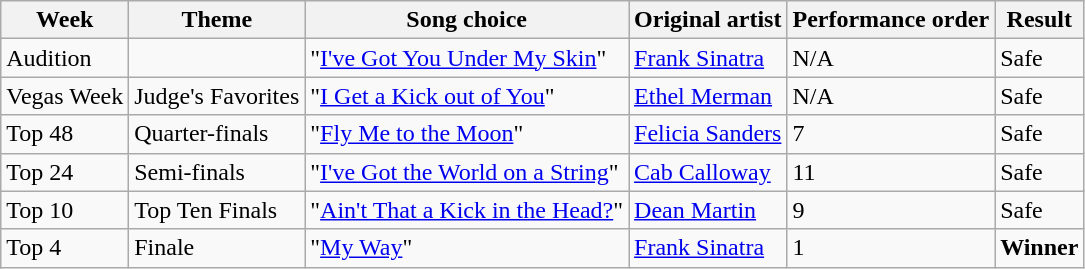<table class="wikitable">
<tr>
<th>Week</th>
<th>Theme</th>
<th>Song choice</th>
<th>Original artist</th>
<th>Performance order</th>
<th>Result</th>
</tr>
<tr>
<td>Audition</td>
<td></td>
<td>"<a href='#'>I've Got You Under My Skin</a>"</td>
<td><a href='#'>Frank Sinatra</a></td>
<td>N/A</td>
<td>Safe</td>
</tr>
<tr>
<td>Vegas Week</td>
<td>Judge's Favorites</td>
<td>"<a href='#'>I Get a Kick out of You</a>"</td>
<td><a href='#'>Ethel Merman</a></td>
<td>N/A</td>
<td>Safe</td>
</tr>
<tr>
<td>Top 48</td>
<td>Quarter-finals</td>
<td>"<a href='#'>Fly Me to the Moon</a>"</td>
<td><a href='#'>Felicia Sanders</a></td>
<td>7</td>
<td>Safe</td>
</tr>
<tr>
<td>Top 24</td>
<td>Semi-finals</td>
<td>"<a href='#'>I've Got the World on a String</a>"</td>
<td><a href='#'>Cab Calloway</a></td>
<td>11</td>
<td>Safe</td>
</tr>
<tr>
<td>Top 10</td>
<td>Top Ten Finals</td>
<td>"<a href='#'>Ain't That a Kick in the Head?</a>"</td>
<td><a href='#'>Dean Martin</a></td>
<td>9</td>
<td>Safe</td>
</tr>
<tr>
<td>Top 4</td>
<td>Finale</td>
<td>"<a href='#'>My Way</a>"</td>
<td><a href='#'>Frank Sinatra</a></td>
<td>1</td>
<td><strong>Winner</strong></td>
</tr>
</table>
